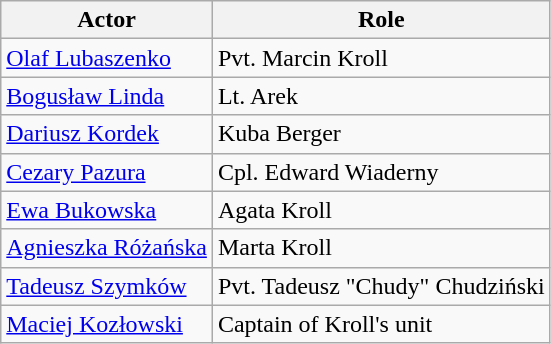<table class="wikitable">
<tr>
<th>Actor</th>
<th>Role</th>
</tr>
<tr>
<td><a href='#'>Olaf Lubaszenko</a></td>
<td>Pvt. Marcin Kroll</td>
</tr>
<tr>
<td><a href='#'>Bogusław Linda</a></td>
<td>Lt. Arek</td>
</tr>
<tr>
<td><a href='#'>Dariusz Kordek</a></td>
<td>Kuba Berger</td>
</tr>
<tr>
<td><a href='#'>Cezary Pazura</a></td>
<td>Cpl. Edward Wiaderny</td>
</tr>
<tr>
<td><a href='#'>Ewa Bukowska</a></td>
<td>Agata Kroll</td>
</tr>
<tr>
<td><a href='#'>Agnieszka Różańska</a></td>
<td>Marta Kroll</td>
</tr>
<tr>
<td><a href='#'>Tadeusz Szymków</a></td>
<td>Pvt. Tadeusz "Chudy" Chudziński</td>
</tr>
<tr>
<td><a href='#'>Maciej Kozłowski</a></td>
<td>Captain of Kroll's unit</td>
</tr>
</table>
